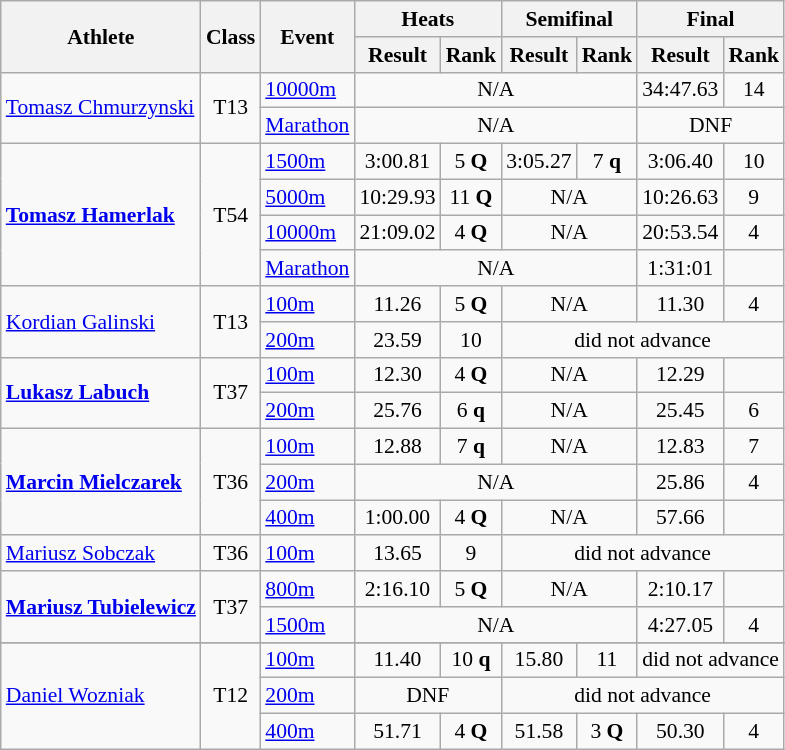<table class=wikitable style="font-size:90%">
<tr>
<th rowspan="2">Athlete</th>
<th rowspan="2">Class</th>
<th rowspan="2">Event</th>
<th colspan="2">Heats</th>
<th colspan="2">Semifinal</th>
<th colspan="2">Final</th>
</tr>
<tr>
<th>Result</th>
<th>Rank</th>
<th>Result</th>
<th>Rank</th>
<th>Result</th>
<th>Rank</th>
</tr>
<tr>
<td rowspan="2"><a href='#'>Tomasz Chmurzynski</a></td>
<td rowspan="2" style="text-align:center;">T13</td>
<td><a href='#'>10000m</a></td>
<td style="text-align:center;" colspan="4">N/A</td>
<td style="text-align:center;">34:47.63</td>
<td style="text-align:center;">14</td>
</tr>
<tr>
<td><a href='#'>Marathon</a></td>
<td style="text-align:center;" colspan="4">N/A</td>
<td style="text-align:center;" colspan="2">DNF</td>
</tr>
<tr>
<td rowspan="4"><strong><a href='#'>Tomasz Hamerlak</a></strong></td>
<td rowspan="4" style="text-align:center;">T54</td>
<td><a href='#'>1500m</a></td>
<td style="text-align:center;">3:00.81</td>
<td style="text-align:center;">5 <strong>Q</strong></td>
<td style="text-align:center;">3:05.27</td>
<td style="text-align:center;">7 <strong>q</strong></td>
<td style="text-align:center;">3:06.40</td>
<td style="text-align:center;">10</td>
</tr>
<tr>
<td><a href='#'>5000m</a></td>
<td style="text-align:center;">10:29.93</td>
<td style="text-align:center;">11 <strong>Q</strong></td>
<td style="text-align:center;" colspan="2">N/A</td>
<td style="text-align:center;">10:26.63</td>
<td style="text-align:center;">9</td>
</tr>
<tr>
<td><a href='#'>10000m</a></td>
<td style="text-align:center;">21:09.02</td>
<td style="text-align:center;">4 <strong>Q</strong></td>
<td style="text-align:center;" colspan="2">N/A</td>
<td style="text-align:center;">20:53.54</td>
<td style="text-align:center;">4</td>
</tr>
<tr>
<td><a href='#'>Marathon</a></td>
<td style="text-align:center;" colspan="4">N/A</td>
<td style="text-align:center;">1:31:01</td>
<td style="text-align:center;"></td>
</tr>
<tr>
<td rowspan="2"><a href='#'>Kordian Galinski</a></td>
<td rowspan="2" style="text-align:center;">T13</td>
<td><a href='#'>100m</a></td>
<td style="text-align:center;">11.26</td>
<td style="text-align:center;">5 <strong>Q</strong></td>
<td style="text-align:center;" colspan="2">N/A</td>
<td style="text-align:center;">11.30</td>
<td style="text-align:center;">4</td>
</tr>
<tr>
<td><a href='#'>200m</a></td>
<td style="text-align:center;">23.59</td>
<td style="text-align:center;">10</td>
<td style="text-align:center;" colspan="4">did not advance</td>
</tr>
<tr>
<td rowspan="2"><strong><a href='#'>Lukasz Labuch</a></strong></td>
<td rowspan="2" style="text-align:center;">T37</td>
<td><a href='#'>100m</a></td>
<td style="text-align:center;">12.30</td>
<td style="text-align:center;">4 <strong>Q</strong></td>
<td style="text-align:center;" colspan="2">N/A</td>
<td style="text-align:center;">12.29</td>
<td style="text-align:center;"></td>
</tr>
<tr>
<td><a href='#'>200m</a></td>
<td style="text-align:center;">25.76</td>
<td style="text-align:center;">6 <strong>q</strong></td>
<td style="text-align:center;" colspan="2">N/A</td>
<td style="text-align:center;">25.45</td>
<td style="text-align:center;">6</td>
</tr>
<tr>
<td rowspan="3"><strong><a href='#'>Marcin Mielczarek</a></strong></td>
<td rowspan="3" style="text-align:center;">T36</td>
<td><a href='#'>100m</a></td>
<td style="text-align:center;">12.88</td>
<td style="text-align:center;">7 <strong>q</strong></td>
<td style="text-align:center;" colspan="2">N/A</td>
<td style="text-align:center;">12.83</td>
<td style="text-align:center;">7</td>
</tr>
<tr>
<td><a href='#'>200m</a></td>
<td style="text-align:center;" colspan="4">N/A</td>
<td style="text-align:center;">25.86</td>
<td style="text-align:center;">4</td>
</tr>
<tr>
<td><a href='#'>400m</a></td>
<td style="text-align:center;">1:00.00</td>
<td style="text-align:center;">4 <strong>Q</strong></td>
<td style="text-align:center;" colspan="2">N/A</td>
<td style="text-align:center;">57.66</td>
<td style="text-align:center;"></td>
</tr>
<tr>
<td><a href='#'>Mariusz Sobczak</a></td>
<td style="text-align:center;">T36</td>
<td><a href='#'>100m</a></td>
<td style="text-align:center;">13.65</td>
<td style="text-align:center;">9</td>
<td style="text-align:center;" colspan="4">did not advance</td>
</tr>
<tr>
<td rowspan="2"><strong><a href='#'>Mariusz Tubielewicz</a></strong></td>
<td rowspan="2" style="text-align:center;">T37</td>
<td><a href='#'>800m</a></td>
<td style="text-align:center;">2:16.10</td>
<td style="text-align:center;">5 <strong>Q</strong></td>
<td style="text-align:center;" colspan="2">N/A</td>
<td style="text-align:center;">2:10.17</td>
<td style="text-align:center;"></td>
</tr>
<tr>
<td><a href='#'>1500m</a></td>
<td style="text-align:center;" colspan="4">N/A</td>
<td style="text-align:center;">4:27.05</td>
<td style="text-align:center;">4</td>
</tr>
<tr>
</tr>
<tr>
<td rowspan="3"><a href='#'>Daniel Wozniak</a></td>
<td rowspan="3" style="text-align:center;">T12</td>
<td><a href='#'>100m</a></td>
<td style="text-align:center;">11.40</td>
<td style="text-align:center;">10 <strong>q</strong></td>
<td style="text-align:center;">15.80</td>
<td style="text-align:center;">11</td>
<td style="text-align:center;" colspan="2">did not advance</td>
</tr>
<tr>
<td><a href='#'>200m</a></td>
<td style="text-align:center;" colspan="2">DNF</td>
<td style="text-align:center;" colspan="4">did not advance</td>
</tr>
<tr>
<td><a href='#'>400m</a></td>
<td style="text-align:center;">51.71</td>
<td style="text-align:center;">4 <strong>Q</strong></td>
<td style="text-align:center;">51.58</td>
<td style="text-align:center;">3 <strong>Q</strong></td>
<td style="text-align:center;">50.30</td>
<td style="text-align:center;">4</td>
</tr>
</table>
